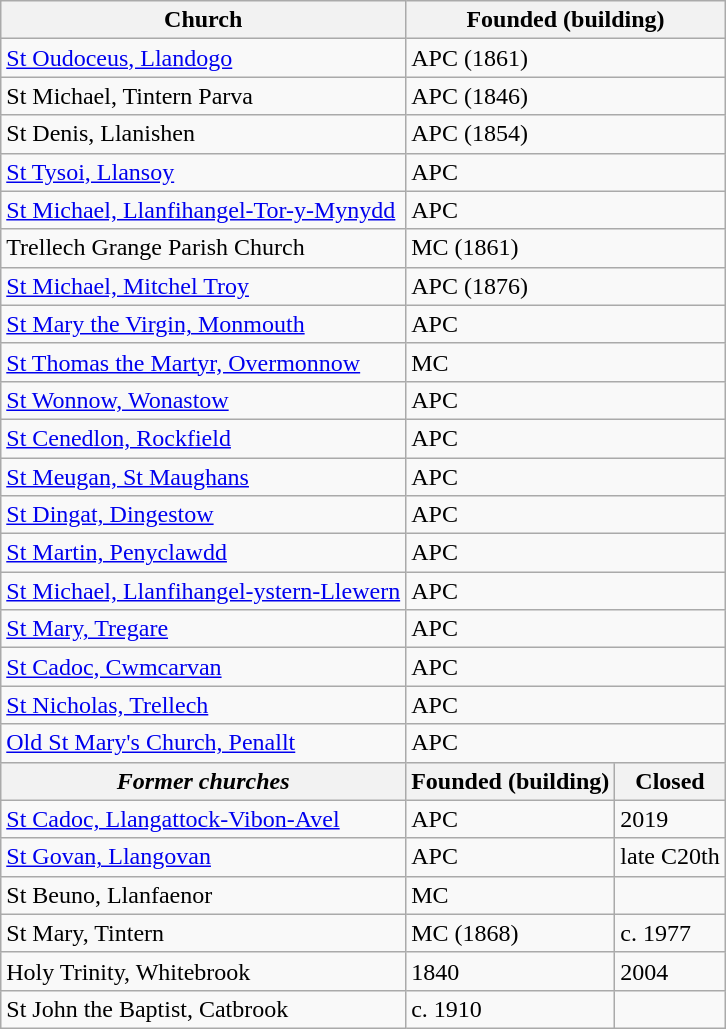<table class="wikitable">
<tr>
<th>Church</th>
<th colspan="2">Founded (building)</th>
</tr>
<tr>
<td><a href='#'>St Oudoceus, Llandogo</a></td>
<td colspan="2">APC (1861)</td>
</tr>
<tr>
<td>St Michael, Tintern Parva</td>
<td colspan="2">APC (1846)</td>
</tr>
<tr>
<td>St Denis, Llanishen</td>
<td colspan="2">APC (1854)</td>
</tr>
<tr>
<td><a href='#'>St Tysoi, Llansoy</a></td>
<td colspan="2">APC</td>
</tr>
<tr>
<td><a href='#'>St Michael, Llanfihangel-Tor-y-Mynydd</a></td>
<td colspan="2">APC</td>
</tr>
<tr>
<td>Trellech Grange Parish Church</td>
<td colspan="2">MC (1861)</td>
</tr>
<tr>
<td><a href='#'>St Michael, Mitchel Troy</a></td>
<td colspan="2">APC (1876)</td>
</tr>
<tr>
<td><a href='#'>St Mary the Virgin, Monmouth</a></td>
<td colspan="2">APC</td>
</tr>
<tr>
<td><a href='#'>St Thomas the Martyr, Overmonnow</a></td>
<td colspan="2">MC</td>
</tr>
<tr>
<td><a href='#'>St Wonnow, Wonastow</a></td>
<td colspan="2">APC</td>
</tr>
<tr>
<td><a href='#'>St Cenedlon, Rockfield</a></td>
<td colspan="2">APC</td>
</tr>
<tr>
<td><a href='#'>St Meugan, St Maughans</a></td>
<td colspan="2">APC</td>
</tr>
<tr>
<td><a href='#'>St Dingat, Dingestow</a></td>
<td colspan="2">APC</td>
</tr>
<tr>
<td><a href='#'>St Martin, Penyclawdd</a></td>
<td colspan="2">APC</td>
</tr>
<tr>
<td><a href='#'>St Michael, Llanfihangel-ystern-Llewern</a></td>
<td colspan="2">APC</td>
</tr>
<tr>
<td><a href='#'>St Mary, Tregare</a></td>
<td colspan="2">APC</td>
</tr>
<tr>
<td><a href='#'>St Cadoc, Cwmcarvan</a></td>
<td colspan="2">APC</td>
</tr>
<tr>
<td><a href='#'>St Nicholas, Trellech</a></td>
<td colspan="2">APC</td>
</tr>
<tr>
<td><a href='#'>Old St Mary's Church, Penallt</a></td>
<td colspan="2">APC</td>
</tr>
<tr>
<th><em>Former churches</em></th>
<th>Founded (building)</th>
<th>Closed</th>
</tr>
<tr>
<td><a href='#'>St Cadoc, Llangattock-Vibon-Avel</a></td>
<td>APC</td>
<td>2019</td>
</tr>
<tr>
<td><a href='#'>St Govan, Llangovan</a></td>
<td>APC</td>
<td>late C20th</td>
</tr>
<tr>
<td>St Beuno, Llanfaenor</td>
<td>MC</td>
<td></td>
</tr>
<tr>
<td>St Mary, Tintern</td>
<td>MC (1868)</td>
<td>c. 1977</td>
</tr>
<tr>
<td>Holy Trinity, Whitebrook</td>
<td>1840</td>
<td>2004</td>
</tr>
<tr>
<td>St John the Baptist, Catbrook</td>
<td>c. 1910</td>
<td></td>
</tr>
</table>
